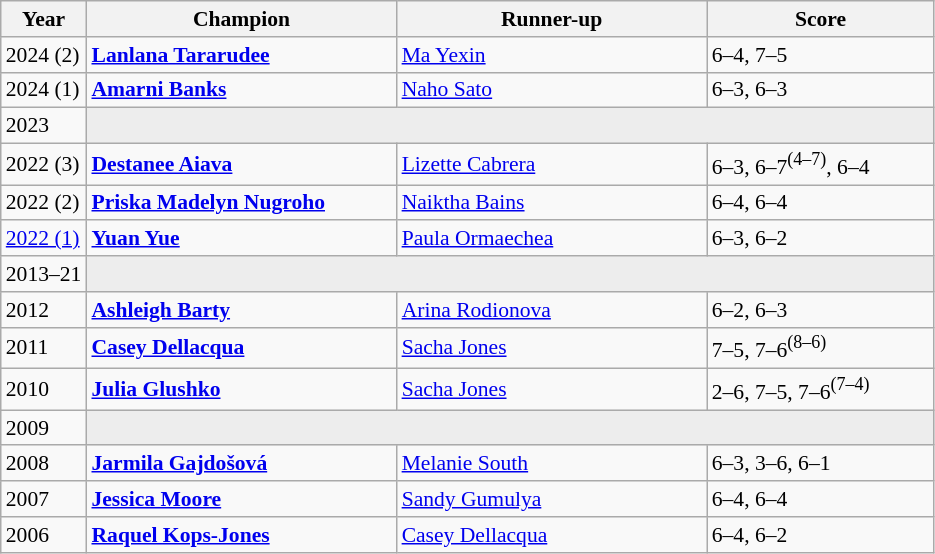<table class="wikitable" style="font-size:90%">
<tr>
<th>Year</th>
<th width="200">Champion</th>
<th width="200">Runner-up</th>
<th width="145">Score</th>
</tr>
<tr>
<td>2024 (2)</td>
<td> <strong><a href='#'>Lanlana Tararudee</a></strong></td>
<td> <a href='#'>Ma Yexin</a></td>
<td>6–4, 7–5</td>
</tr>
<tr>
<td>2024 (1)</td>
<td> <strong><a href='#'>Amarni Banks</a></strong></td>
<td> <a href='#'>Naho Sato</a></td>
<td>6–3, 6–3</td>
</tr>
<tr>
<td>2023</td>
<td colspan=3 bgcolor="#ededed"></td>
</tr>
<tr>
<td>2022 (3)</td>
<td> <strong><a href='#'>Destanee Aiava</a></strong></td>
<td> <a href='#'>Lizette Cabrera</a></td>
<td>6–3, 6–7<sup>(4–7)</sup>, 6–4</td>
</tr>
<tr>
<td>2022 (2)</td>
<td> <strong><a href='#'>Priska Madelyn Nugroho</a></strong></td>
<td> <a href='#'>Naiktha Bains</a></td>
<td>6–4, 6–4</td>
</tr>
<tr>
<td><a href='#'>2022 (1)</a></td>
<td> <strong><a href='#'>Yuan Yue</a></strong></td>
<td> <a href='#'>Paula Ormaechea</a></td>
<td>6–3, 6–2</td>
</tr>
<tr>
<td>2013–21</td>
<td colspan=3 bgcolor="#ededed"></td>
</tr>
<tr>
<td>2012</td>
<td> <strong><a href='#'>Ashleigh Barty</a></strong></td>
<td> <a href='#'>Arina Rodionova</a></td>
<td>6–2, 6–3</td>
</tr>
<tr>
<td>2011</td>
<td> <strong><a href='#'>Casey Dellacqua</a></strong></td>
<td> <a href='#'>Sacha Jones</a></td>
<td>7–5, 7–6<sup>(8–6)</sup></td>
</tr>
<tr>
<td>2010</td>
<td> <strong><a href='#'>Julia Glushko</a></strong></td>
<td> <a href='#'>Sacha Jones</a></td>
<td>2–6, 7–5, 7–6<sup>(7–4)</sup></td>
</tr>
<tr>
<td>2009</td>
<td colspan=3 bgcolor="#ededed"></td>
</tr>
<tr>
<td>2008</td>
<td> <strong><a href='#'>Jarmila Gajdošová</a></strong></td>
<td> <a href='#'>Melanie South</a></td>
<td>6–3, 3–6, 6–1</td>
</tr>
<tr>
<td>2007</td>
<td> <strong><a href='#'>Jessica Moore</a></strong></td>
<td> <a href='#'>Sandy Gumulya</a></td>
<td>6–4, 6–4</td>
</tr>
<tr>
<td>2006</td>
<td> <strong><a href='#'>Raquel Kops-Jones</a></strong></td>
<td> <a href='#'>Casey Dellacqua</a></td>
<td>6–4, 6–2</td>
</tr>
</table>
